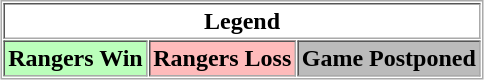<table align="center" border="1" cellpadding="2" cellspacing="1" style="border:1px solid #aaa">
<tr>
<th colspan="3">Legend</th>
</tr>
<tr>
<th style="background:#bbffbb;">Rangers Win</th>
<th style="background:#ffbbbb;">Rangers Loss</th>
<th style="background:#bbb;">Game Postponed</th>
</tr>
</table>
